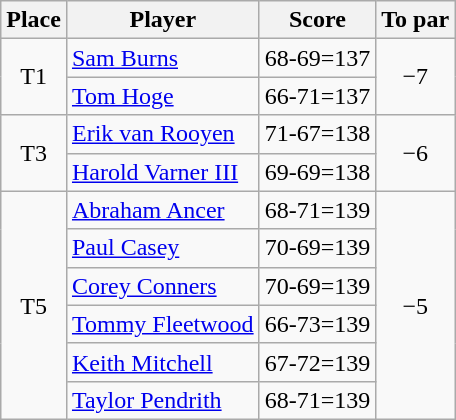<table class="wikitable">
<tr>
<th>Place</th>
<th>Player</th>
<th>Score</th>
<th>To par</th>
</tr>
<tr>
<td rowspan=2 align=center>T1</td>
<td> <a href='#'>Sam Burns</a></td>
<td>68-69=137</td>
<td rowspan=2 align=center>−7</td>
</tr>
<tr>
<td> <a href='#'>Tom Hoge</a></td>
<td>66-71=137</td>
</tr>
<tr>
<td rowspan=2 align=center>T3</td>
<td> <a href='#'>Erik van Rooyen</a></td>
<td>71-67=138</td>
<td rowspan=2 align=center>−6</td>
</tr>
<tr>
<td> <a href='#'>Harold Varner III</a></td>
<td>69-69=138</td>
</tr>
<tr>
<td rowspan=6 align=center>T5</td>
<td> <a href='#'>Abraham Ancer</a></td>
<td>68-71=139</td>
<td rowspan=6 align=center>−5</td>
</tr>
<tr>
<td> <a href='#'>Paul Casey</a></td>
<td>70-69=139</td>
</tr>
<tr>
<td> <a href='#'>Corey Conners</a></td>
<td>70-69=139</td>
</tr>
<tr>
<td> <a href='#'>Tommy Fleetwood</a></td>
<td>66-73=139</td>
</tr>
<tr>
<td> <a href='#'>Keith Mitchell</a></td>
<td>67-72=139</td>
</tr>
<tr>
<td> <a href='#'>Taylor Pendrith</a></td>
<td>68-71=139</td>
</tr>
</table>
